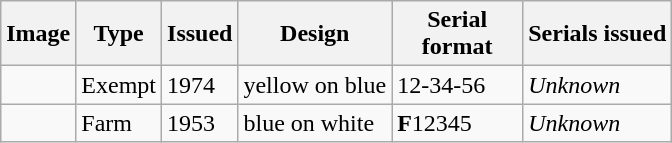<table class=wikitable>
<tr>
<th>Image</th>
<th>Type</th>
<th>Issued</th>
<th>Design</th>
<th width="80">Serial format</th>
<th>Serials issued</th>
</tr>
<tr>
<td></td>
<td>Exempt</td>
<td>1974</td>
<td>yellow on blue</td>
<td>12-34-56</td>
<td><em>Unknown</em></td>
</tr>
<tr>
<td></td>
<td>Farm</td>
<td>1953</td>
<td>blue on white</td>
<td><strong>F</strong>12345</td>
<td><em>Unknown</em></td>
</tr>
</table>
